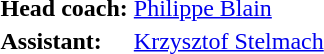<table>
<tr>
<td><strong>Head coach:</strong></td>
<td><a href='#'>Philippe Blain</a></td>
</tr>
<tr>
<td><strong>Assistant:</strong></td>
<td><a href='#'>Krzysztof Stelmach</a></td>
</tr>
</table>
